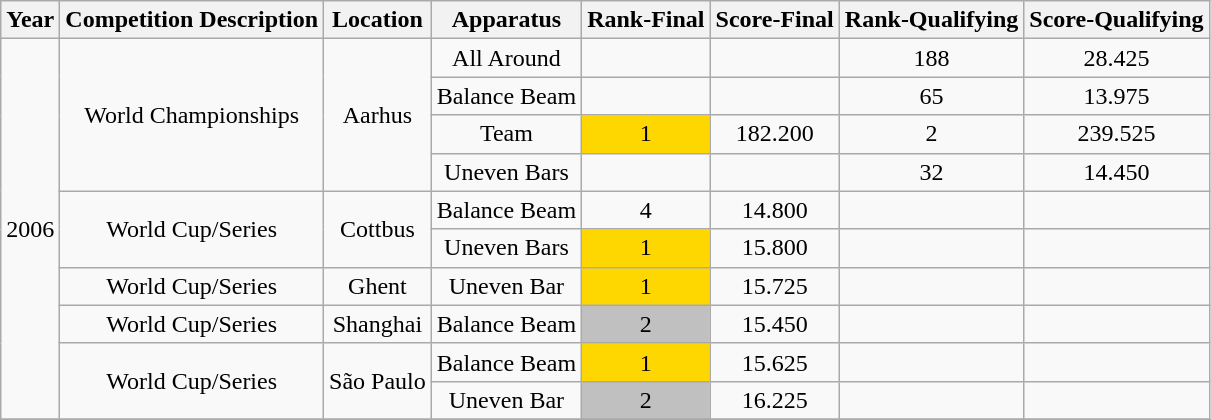<table class="wikitable" style="text-align:center">
<tr>
<th>Year</th>
<th>Competition Description</th>
<th>Location</th>
<th>Apparatus</th>
<th>Rank-Final</th>
<th>Score-Final</th>
<th>Rank-Qualifying</th>
<th>Score-Qualifying</th>
</tr>
<tr>
<td rowspan="10">2006</td>
<td rowspan="4">World Championships</td>
<td rowspan="4">Aarhus</td>
<td>All Around</td>
<td></td>
<td></td>
<td>188</td>
<td>28.425</td>
</tr>
<tr>
<td>Balance Beam</td>
<td></td>
<td></td>
<td>65</td>
<td>13.975</td>
</tr>
<tr>
<td>Team</td>
<td bgcolor="gold">1</td>
<td>182.200</td>
<td>2</td>
<td>239.525</td>
</tr>
<tr>
<td>Uneven Bars</td>
<td></td>
<td></td>
<td>32</td>
<td>14.450</td>
</tr>
<tr>
<td rowspan="2">World Cup/Series</td>
<td rowspan="2">Cottbus</td>
<td>Balance Beam</td>
<td>4</td>
<td>14.800</td>
<td></td>
<td></td>
</tr>
<tr>
<td>Uneven Bars</td>
<td bgcolor="gold">1</td>
<td>15.800</td>
<td></td>
<td></td>
</tr>
<tr>
<td>World Cup/Series</td>
<td>Ghent</td>
<td>Uneven Bar</td>
<td bgcolor="gold">1</td>
<td>15.725</td>
<td></td>
<td></td>
</tr>
<tr>
<td>World Cup/Series</td>
<td>Shanghai</td>
<td>Balance Beam</td>
<td bgcolor="silver">2</td>
<td>15.450</td>
<td></td>
<td></td>
</tr>
<tr>
<td rowspan="2">World Cup/Series</td>
<td rowspan="2">São Paulo</td>
<td>Balance Beam</td>
<td bgcolor="gold">1</td>
<td>15.625</td>
<td></td>
<td></td>
</tr>
<tr>
<td>Uneven Bar</td>
<td bgcolor="silver">2</td>
<td>16.225</td>
<td></td>
<td></td>
</tr>
<tr>
</tr>
</table>
